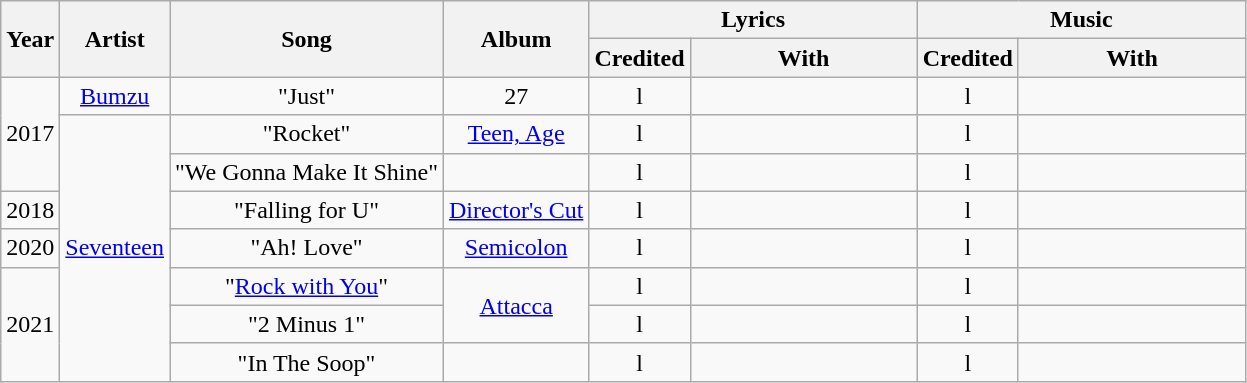<table class="wikitable plainrowheaders sortable" style="text-align:center; width;100%">
<tr>
<th rowspan="2">Year</th>
<th rowspan="2">Artist</th>
<th rowspan="2">Song</th>
<th rowspan="2">Album</th>
<th colspan="2">Lyrics</th>
<th colspan="2">Music</th>
</tr>
<tr>
<th style="width:3em">Credited</th>
<th style="width:9em">With</th>
<th style="width:3em">Credited</th>
<th style="width:9em">With</th>
</tr>
<tr>
<td rowspan="3">2017</td>
<td><a href='#'>Bumzu</a></td>
<td>"Just" <br></td>
<td>27</td>
<td>l</td>
<td></td>
<td>l</td>
<td></td>
</tr>
<tr>
<td rowspan="7"><a href='#'>Seventeen</a></td>
<td>"Rocket" <br></td>
<td><a href='#'>Teen, Age</a></td>
<td>l</td>
<td></td>
<td>l</td>
<td></td>
</tr>
<tr>
<td>"We Gonna Make It Shine" <br></td>
<td></td>
<td>l</td>
<td></td>
<td>l</td>
<td></td>
</tr>
<tr>
<td>2018</td>
<td>"Falling for U" <br></td>
<td><a href='#'>Director's Cut</a></td>
<td>l</td>
<td></td>
<td>l</td>
<td></td>
</tr>
<tr>
<td>2020</td>
<td>"Ah! Love" <br></td>
<td><a href='#'>Semicolon</a></td>
<td>l</td>
<td></td>
<td>l</td>
<td></td>
</tr>
<tr>
<td rowspan="3">2021</td>
<td>"<a href='#'>Rock with You</a>"</td>
<td rowspan="2"><a href='#'>Attacca</a></td>
<td>l</td>
<td></td>
<td>l</td>
<td></td>
</tr>
<tr>
<td>"2 Minus 1" <br></td>
<td>l</td>
<td></td>
<td>l</td>
<td></td>
</tr>
<tr>
<td>"In The Soop"</td>
<td></td>
<td>l</td>
<td></td>
<td>l</td>
<td></td>
</tr>
</table>
